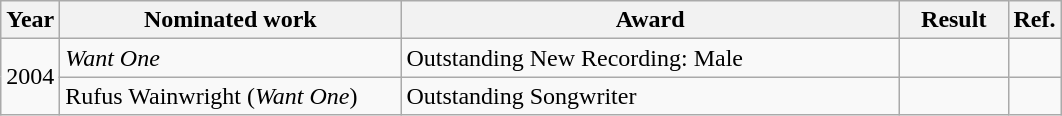<table class="wikitable">
<tr>
<th>Year</th>
<th width="220">Nominated work</th>
<th width="325">Award</th>
<th width="65">Result</th>
<th>Ref.</th>
</tr>
<tr>
<td align="center" rowspan=2>2004</td>
<td><em>Want One</em></td>
<td>Outstanding New Recording: Male</td>
<td></td>
<td align="center"></td>
</tr>
<tr>
<td>Rufus Wainwright (<em>Want One</em>)</td>
<td>Outstanding Songwriter</td>
<td></td>
<td align="center"></td>
</tr>
</table>
